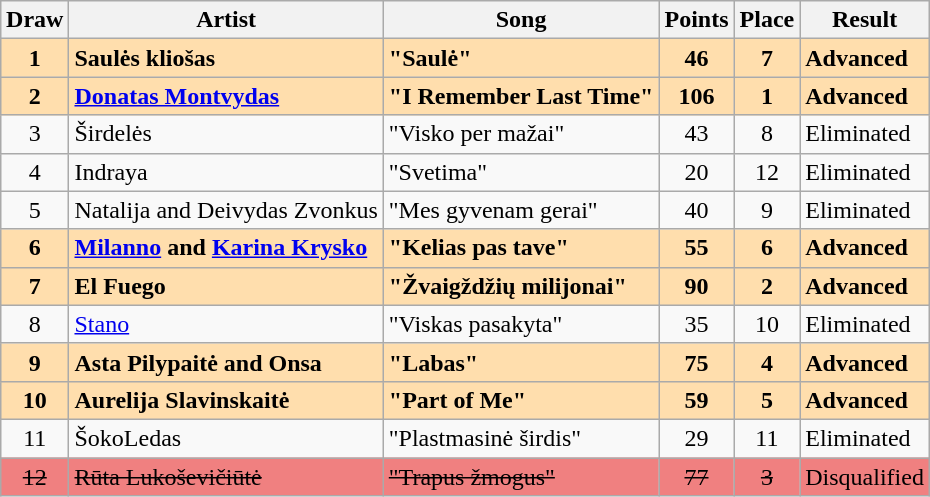<table class="sortable wikitable" style="margin: 1em auto 1em auto; text-align:center">
<tr>
<th>Draw</th>
<th>Artist</th>
<th>Song</th>
<th>Points</th>
<th>Place</th>
<th>Result</th>
</tr>
<tr style="font-weight:bold; background:navajowhite;">
<td>1</td>
<td align="left">Saulės kliošas</td>
<td align="left">"Saulė"</td>
<td>46</td>
<td>7</td>
<td align="left">Advanced</td>
</tr>
<tr style="font-weight:bold; background:navajowhite;">
<td>2</td>
<td align="left"><a href='#'>Donatas Montvydas</a></td>
<td align="left">"I Remember Last Time"</td>
<td>106</td>
<td>1</td>
<td align="left">Advanced</td>
</tr>
<tr>
<td>3</td>
<td align="left">Širdelės</td>
<td align="left">"Visko per mažai"</td>
<td>43</td>
<td>8</td>
<td align="left">Eliminated</td>
</tr>
<tr>
<td>4</td>
<td align="left">Indraya</td>
<td align="left">"Svetima"</td>
<td>20</td>
<td>12</td>
<td align="left">Eliminated</td>
</tr>
<tr>
<td>5</td>
<td align="left">Natalija and Deivydas Zvonkus</td>
<td align="left">"Mes gyvenam gerai"</td>
<td>40</td>
<td>9</td>
<td align="left">Eliminated</td>
</tr>
<tr style="font-weight:bold; background:navajowhite;">
<td>6</td>
<td align="left"><a href='#'>Milanno</a> and <a href='#'>Karina Krysko</a></td>
<td align="left">"Kelias pas tave"</td>
<td>55</td>
<td>6</td>
<td align="left">Advanced</td>
</tr>
<tr style="font-weight:bold; background:navajowhite;">
<td>7</td>
<td align="left">El Fuego</td>
<td align="left">"Žvaigždžių milijonai"</td>
<td>90</td>
<td>2</td>
<td align="left">Advanced</td>
</tr>
<tr>
<td>8</td>
<td align="left"><a href='#'>Stano</a></td>
<td align="left">"Viskas pasakyta"</td>
<td>35</td>
<td>10</td>
<td align="left">Eliminated</td>
</tr>
<tr style="font-weight:bold; background:navajowhite;">
<td>9</td>
<td align="left">Asta Pilypaitė and Onsa</td>
<td align="left">"Labas"</td>
<td>75</td>
<td>4</td>
<td align="left">Advanced</td>
</tr>
<tr style="font-weight:bold; background:navajowhite;">
<td>10</td>
<td align="left">Aurelija Slavinskaitė</td>
<td align="left">"Part of Me"</td>
<td>59</td>
<td>5</td>
<td align="left">Advanced</td>
</tr>
<tr>
<td>11</td>
<td align="left">ŠokoLedas</td>
<td align="left">"Plastmasinė širdis"</td>
<td>29</td>
<td>11</td>
<td align="left">Eliminated</td>
</tr>
<tr bgcolor="#F08080">
<td><s>12</s></td>
<td align="left"><s>Rūta Lukoševičiūtė</s></td>
<td align="left"><s>"Trapus žmogus"</s></td>
<td><s>77</s></td>
<td><s>3</s></td>
<td align="left">Disqualified</td>
</tr>
</table>
